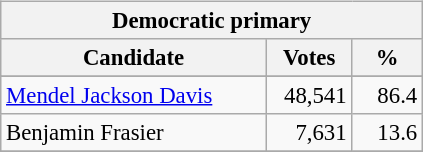<table class="wikitable" align="left" style="margin: 1em 1em 1em 0; font-size: 95%;">
<tr>
<th colspan="3">Democratic primary</th>
</tr>
<tr>
<th colspan="1" style="width: 170px">Candidate</th>
<th style="width: 50px">Votes</th>
<th style="width: 40px">%</th>
</tr>
<tr>
</tr>
<tr>
<td><a href='#'>Mendel Jackson Davis</a></td>
<td align="right">48,541</td>
<td align="right">86.4</td>
</tr>
<tr>
<td>Benjamin Frasier</td>
<td align="right">7,631</td>
<td align="right">13.6</td>
</tr>
<tr>
</tr>
</table>
